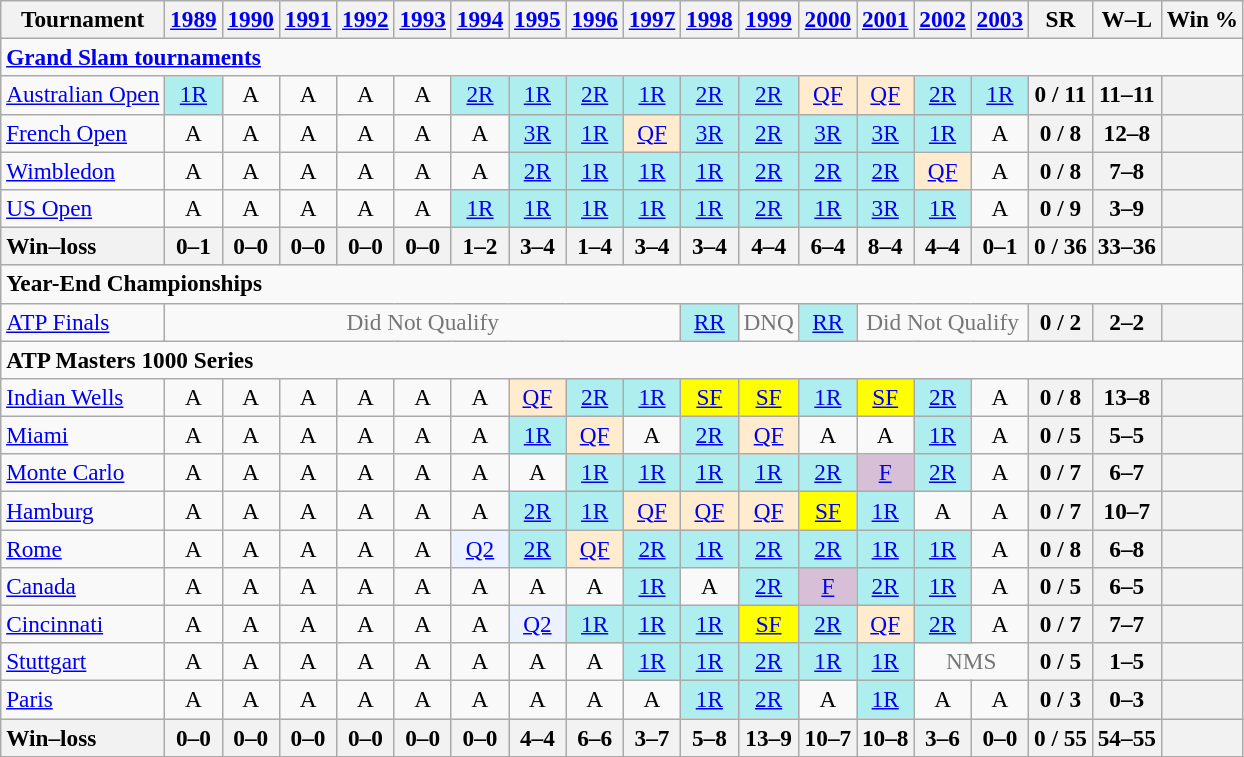<table class=wikitable style=text-align:center;font-size:97%>
<tr>
<th>Tournament</th>
<th><a href='#'>1989</a></th>
<th><a href='#'>1990</a></th>
<th><a href='#'>1991</a></th>
<th><a href='#'>1992</a></th>
<th><a href='#'>1993</a></th>
<th><a href='#'>1994</a></th>
<th><a href='#'>1995</a></th>
<th><a href='#'>1996</a></th>
<th><a href='#'>1997</a></th>
<th><a href='#'>1998</a></th>
<th><a href='#'>1999</a></th>
<th><a href='#'>2000</a></th>
<th><a href='#'>2001</a></th>
<th><a href='#'>2002</a></th>
<th><a href='#'>2003</a></th>
<th>SR</th>
<th>W–L</th>
<th>Win %</th>
</tr>
<tr>
<td colspan=23 align=left><strong><a href='#'>Grand Slam tournaments</a></strong></td>
</tr>
<tr>
<td align=left><a href='#'>Australian Open</a></td>
<td bgcolor=afeeee><a href='#'>1R</a></td>
<td>A</td>
<td>A</td>
<td>A</td>
<td>A</td>
<td bgcolor=afeeee><a href='#'>2R</a></td>
<td bgcolor=afeeee><a href='#'>1R</a></td>
<td bgcolor=afeeee><a href='#'>2R</a></td>
<td bgcolor=afeeee><a href='#'>1R</a></td>
<td bgcolor=afeeee><a href='#'>2R</a></td>
<td bgcolor=afeeee><a href='#'>2R</a></td>
<td bgcolor=ffebcd><a href='#'>QF</a></td>
<td bgcolor=ffebcd><a href='#'>QF</a></td>
<td bgcolor=afeeee><a href='#'>2R</a></td>
<td bgcolor=afeeee><a href='#'>1R</a></td>
<th>0 / 11</th>
<th>11–11</th>
<th></th>
</tr>
<tr>
<td align=left><a href='#'>French Open</a></td>
<td>A</td>
<td>A</td>
<td>A</td>
<td>A</td>
<td>A</td>
<td>A</td>
<td bgcolor=afeeee><a href='#'>3R</a></td>
<td bgcolor=afeeee><a href='#'>1R</a></td>
<td bgcolor=ffebcd><a href='#'>QF</a></td>
<td bgcolor=afeeee><a href='#'>3R</a></td>
<td bgcolor=afeeee><a href='#'>2R</a></td>
<td bgcolor=afeeee><a href='#'>3R</a></td>
<td bgcolor=afeeee><a href='#'>3R</a></td>
<td bgcolor=afeeee><a href='#'>1R</a></td>
<td>A</td>
<th>0 / 8</th>
<th>12–8</th>
<th></th>
</tr>
<tr>
<td align=left><a href='#'>Wimbledon</a></td>
<td>A</td>
<td>A</td>
<td>A</td>
<td>A</td>
<td>A</td>
<td>A</td>
<td bgcolor=afeeee><a href='#'>2R</a></td>
<td bgcolor=afeeee><a href='#'>1R</a></td>
<td bgcolor=afeeee><a href='#'>1R</a></td>
<td bgcolor=afeeee><a href='#'>1R</a></td>
<td bgcolor=afeeee><a href='#'>2R</a></td>
<td bgcolor=afeeee><a href='#'>2R</a></td>
<td bgcolor=afeeee><a href='#'>2R</a></td>
<td bgcolor=ffebcd><a href='#'>QF</a></td>
<td>A</td>
<th>0 / 8</th>
<th>7–8</th>
<th></th>
</tr>
<tr>
<td align=left><a href='#'>US Open</a></td>
<td>A</td>
<td>A</td>
<td>A</td>
<td>A</td>
<td>A</td>
<td bgcolor=afeeee><a href='#'>1R</a></td>
<td bgcolor=afeeee><a href='#'>1R</a></td>
<td bgcolor=afeeee><a href='#'>1R</a></td>
<td bgcolor=afeeee><a href='#'>1R</a></td>
<td bgcolor=afeeee><a href='#'>1R</a></td>
<td bgcolor=afeeee><a href='#'>2R</a></td>
<td bgcolor=afeeee><a href='#'>1R</a></td>
<td bgcolor=afeeee><a href='#'>3R</a></td>
<td bgcolor=afeeee><a href='#'>1R</a></td>
<td>A</td>
<th>0 / 9</th>
<th>3–9</th>
<th></th>
</tr>
<tr>
<th style=text-align:left>Win–loss</th>
<th>0–1</th>
<th>0–0</th>
<th>0–0</th>
<th>0–0</th>
<th>0–0</th>
<th>1–2</th>
<th>3–4</th>
<th>1–4</th>
<th>3–4</th>
<th>3–4</th>
<th>4–4</th>
<th>6–4</th>
<th>8–4</th>
<th>4–4</th>
<th>0–1</th>
<th>0 / 36</th>
<th>33–36</th>
<th></th>
</tr>
<tr>
<td colspan=23 align=left><strong>Year-End Championships</strong></td>
</tr>
<tr>
<td align=left><a href='#'>ATP Finals</a></td>
<td colspan=9 style=color:#767676>Did Not Qualify</td>
<td bgcolor=afeeee><a href='#'>RR</a></td>
<td colspan=1 style=color:#767676>DNQ</td>
<td bgcolor=afeeee><a href='#'>RR</a></td>
<td colspan=3 style=color:#767676>Did Not Qualify</td>
<th>0 / 2</th>
<th>2–2</th>
<th></th>
</tr>
<tr>
<td colspan=23 align=left><strong>ATP Masters 1000 Series</strong></td>
</tr>
<tr>
<td align=left><a href='#'>Indian Wells</a></td>
<td>A</td>
<td>A</td>
<td>A</td>
<td>A</td>
<td>A</td>
<td>A</td>
<td bgcolor=ffebcd><a href='#'>QF</a></td>
<td bgcolor=afeeee><a href='#'>2R</a></td>
<td bgcolor=afeeee><a href='#'>1R</a></td>
<td bgcolor=yellow><a href='#'>SF</a></td>
<td bgcolor=yellow><a href='#'>SF</a></td>
<td bgcolor=afeeee><a href='#'>1R</a></td>
<td bgcolor=yellow><a href='#'>SF</a></td>
<td bgcolor=afeeee><a href='#'>2R</a></td>
<td>A</td>
<th>0 / 8</th>
<th>13–8</th>
<th></th>
</tr>
<tr>
<td align=left><a href='#'>Miami</a></td>
<td>A</td>
<td>A</td>
<td>A</td>
<td>A</td>
<td>A</td>
<td>A</td>
<td bgcolor=afeeee><a href='#'>1R</a></td>
<td bgcolor=ffebcd><a href='#'>QF</a></td>
<td>A</td>
<td bgcolor=afeeee><a href='#'>2R</a></td>
<td bgcolor=ffebcd><a href='#'>QF</a></td>
<td>A</td>
<td>A</td>
<td bgcolor=afeeee><a href='#'>1R</a></td>
<td>A</td>
<th>0 / 5</th>
<th>5–5</th>
<th></th>
</tr>
<tr>
<td align=left><a href='#'>Monte Carlo</a></td>
<td>A</td>
<td>A</td>
<td>A</td>
<td>A</td>
<td>A</td>
<td>A</td>
<td>A</td>
<td bgcolor=afeeee><a href='#'>1R</a></td>
<td bgcolor=afeeee><a href='#'>1R</a></td>
<td bgcolor=afeeee><a href='#'>1R</a></td>
<td bgcolor=afeeee><a href='#'>1R</a></td>
<td bgcolor=afeeee><a href='#'>2R</a></td>
<td bgcolor=thistle><a href='#'>F</a></td>
<td bgcolor=afeeee><a href='#'>2R</a></td>
<td>A</td>
<th>0 / 7</th>
<th>6–7</th>
<th></th>
</tr>
<tr>
<td align=left><a href='#'>Hamburg</a></td>
<td>A</td>
<td>A</td>
<td>A</td>
<td>A</td>
<td>A</td>
<td>A</td>
<td bgcolor=afeeee><a href='#'>2R</a></td>
<td bgcolor=afeeee><a href='#'>1R</a></td>
<td bgcolor=ffebcd><a href='#'>QF</a></td>
<td bgcolor=ffebcd><a href='#'>QF</a></td>
<td bgcolor=ffebcd><a href='#'>QF</a></td>
<td bgcolor=yellow><a href='#'>SF</a></td>
<td bgcolor=afeeee><a href='#'>1R</a></td>
<td>A</td>
<td>A</td>
<th>0 / 7</th>
<th>10–7</th>
<th></th>
</tr>
<tr>
<td align=left><a href='#'>Rome</a></td>
<td>A</td>
<td>A</td>
<td>A</td>
<td>A</td>
<td>A</td>
<td bgcolor=ecf2ff><a href='#'>Q2</a></td>
<td bgcolor=afeeee><a href='#'>2R</a></td>
<td bgcolor=ffebcd><a href='#'>QF</a></td>
<td bgcolor=afeeee><a href='#'>2R</a></td>
<td bgcolor=afeeee><a href='#'>1R</a></td>
<td bgcolor=afeeee><a href='#'>2R</a></td>
<td bgcolor=afeeee><a href='#'>2R</a></td>
<td bgcolor=afeeee><a href='#'>1R</a></td>
<td bgcolor=afeeee><a href='#'>1R</a></td>
<td>A</td>
<th>0 / 8</th>
<th>6–8</th>
<th></th>
</tr>
<tr>
<td align=left><a href='#'>Canada</a></td>
<td>A</td>
<td>A</td>
<td>A</td>
<td>A</td>
<td>A</td>
<td>A</td>
<td>A</td>
<td>A</td>
<td bgcolor=afeeee><a href='#'>1R</a></td>
<td>A</td>
<td bgcolor=afeeee><a href='#'>2R</a></td>
<td bgcolor=thistle><a href='#'>F</a></td>
<td bgcolor=afeeee><a href='#'>2R</a></td>
<td bgcolor=afeeee><a href='#'>1R</a></td>
<td>A</td>
<th>0 / 5</th>
<th>6–5</th>
<th></th>
</tr>
<tr>
<td align=left><a href='#'>Cincinnati</a></td>
<td>A</td>
<td>A</td>
<td>A</td>
<td>A</td>
<td>A</td>
<td>A</td>
<td bgcolor=ecf2ff><a href='#'>Q2</a></td>
<td bgcolor=afeeee><a href='#'>1R</a></td>
<td bgcolor=afeeee><a href='#'>1R</a></td>
<td bgcolor=afeeee><a href='#'>1R</a></td>
<td bgcolor=yellow><a href='#'>SF</a></td>
<td bgcolor=afeeee><a href='#'>2R</a></td>
<td bgcolor=ffebcd><a href='#'>QF</a></td>
<td bgcolor=afeeee><a href='#'>2R</a></td>
<td>A</td>
<th>0 / 7</th>
<th>7–7</th>
<th></th>
</tr>
<tr>
<td align=left><a href='#'>Stuttgart</a></td>
<td>A</td>
<td>A</td>
<td>A</td>
<td>A</td>
<td>A</td>
<td>A</td>
<td>A</td>
<td>A</td>
<td bgcolor=afeeee><a href='#'>1R</a></td>
<td bgcolor=afeeee><a href='#'>1R</a></td>
<td bgcolor=afeeee><a href='#'>2R</a></td>
<td bgcolor=afeeee><a href='#'>1R</a></td>
<td bgcolor=afeeee><a href='#'>1R</a></td>
<td colspan=2 style=color:#767676>NMS</td>
<th>0 / 5</th>
<th>1–5</th>
<th></th>
</tr>
<tr>
<td align=left><a href='#'>Paris</a></td>
<td>A</td>
<td>A</td>
<td>A</td>
<td>A</td>
<td>A</td>
<td>A</td>
<td>A</td>
<td>A</td>
<td>A</td>
<td bgcolor=afeeee><a href='#'>1R</a></td>
<td bgcolor=afeeee><a href='#'>2R</a></td>
<td>A</td>
<td bgcolor=afeeee><a href='#'>1R</a></td>
<td>A</td>
<td>A</td>
<th>0 / 3</th>
<th>0–3</th>
<th></th>
</tr>
<tr>
<th style=text-align:left>Win–loss</th>
<th>0–0</th>
<th>0–0</th>
<th>0–0</th>
<th>0–0</th>
<th>0–0</th>
<th>0–0</th>
<th>4–4</th>
<th>6–6</th>
<th>3–7</th>
<th>5–8</th>
<th>13–9</th>
<th>10–7</th>
<th>10–8</th>
<th>3–6</th>
<th>0–0</th>
<th>0 / 55</th>
<th>54–55</th>
<th></th>
</tr>
</table>
